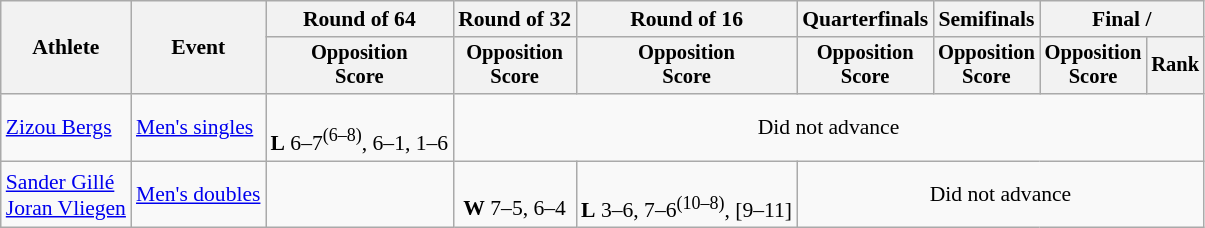<table class=wikitable style="font-size:90%">
<tr>
<th rowspan="2">Athlete</th>
<th rowspan="2">Event</th>
<th>Round of 64</th>
<th>Round of 32</th>
<th>Round of 16</th>
<th>Quarterfinals</th>
<th>Semifinals</th>
<th colspan=2>Final / </th>
</tr>
<tr style="font-size:95%">
<th>Opposition<br>Score</th>
<th>Opposition<br>Score</th>
<th>Opposition<br>Score</th>
<th>Opposition<br>Score</th>
<th>Opposition<br>Score</th>
<th>Opposition<br>Score</th>
<th>Rank</th>
</tr>
<tr align=center>
<td align=left><a href='#'>Zizou Bergs</a></td>
<td align=left><a href='#'>Men's singles</a></td>
<td><br><strong>L</strong> 6–7<sup>(6–8)</sup>, 6–1, 1–6</td>
<td colspan=6>Did not advance</td>
</tr>
<tr align=center>
<td align=left><a href='#'>Sander Gillé</a><br><a href='#'>Joran Vliegen</a></td>
<td align=left><a href='#'>Men's doubles</a></td>
<td></td>
<td><br><strong>W</strong> 7–5, 6–4</td>
<td><br><strong>L</strong> 3–6, 7–6<sup>(10–8)</sup>, [9–11]</td>
<td colspan=4>Did not advance</td>
</tr>
</table>
